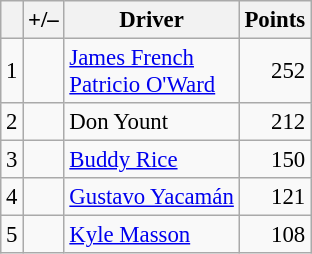<table class="wikitable" style="font-size: 95%;">
<tr>
<th scope="col"></th>
<th scope="col">+/–</th>
<th scope="col">Driver</th>
<th scope="col">Points</th>
</tr>
<tr>
<td align=center>1</td>
<td align="left"></td>
<td> <a href='#'>James French</a><br> <a href='#'>Patricio O'Ward</a></td>
<td align=right>252</td>
</tr>
<tr>
<td align=center>2</td>
<td align="left"></td>
<td> Don Yount</td>
<td align=right>212</td>
</tr>
<tr>
<td align=center>3</td>
<td align="left"></td>
<td> <a href='#'>Buddy Rice</a></td>
<td align=right>150</td>
</tr>
<tr>
<td align=center>4</td>
<td align="left"></td>
<td> <a href='#'>Gustavo Yacamán</a></td>
<td align=right>121</td>
</tr>
<tr>
<td align=center>5</td>
<td align="left"></td>
<td> <a href='#'>Kyle Masson</a></td>
<td align=right>108</td>
</tr>
</table>
